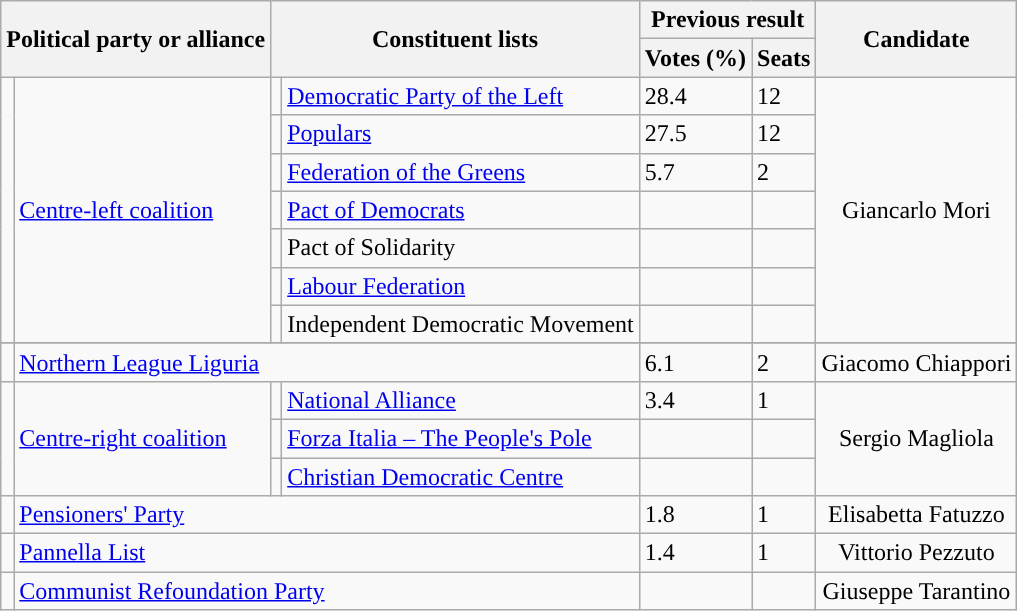<table class="wikitable" style="text-align:left">
<tr>
<th colspan=2 rowspan="2">Political party or alliance</th>
<th colspan=2 rowspan="2">Constituent lists</th>
<th colspan="2">Previous result</th>
<th rowspan="2">Candidate</th>
</tr>
<tr>
<th>Votes (%)</th>
<th>Seats</th>
</tr>
<tr>
<td rowspan="7"></td>
<td rowspan="7"><a href='#'>Centre-left coalition</a></td>
<td></td>
<td style="text-align:left;"><a href='#'>Democratic Party of the Left</a></td>
<td>28.4</td>
<td>12</td>
<td rowspan="7" style="text-align: center;">Giancarlo Mori</td>
</tr>
<tr>
<td></td>
<td><a href='#'>Populars</a></td>
<td>27.5</td>
<td>12</td>
</tr>
<tr>
<td></td>
<td><a href='#'>Federation of the Greens</a></td>
<td>5.7</td>
<td>2</td>
</tr>
<tr>
<td></td>
<td><a href='#'>Pact of Democrats</a></td>
<td></td>
<td></td>
</tr>
<tr>
<td></td>
<td>Pact of Solidarity</td>
<td></td>
<td></td>
</tr>
<tr>
<td></td>
<td><a href='#'>Labour Federation</a></td>
<td></td>
<td></td>
</tr>
<tr>
<td></td>
<td>Independent Democratic Movement</td>
<td></td>
<td></td>
</tr>
<tr>
</tr>
<tr>
<td style="background-color:"></td>
<td colspan="3"><a href='#'>Northern League Liguria</a></td>
<td>6.1</td>
<td>2</td>
<td style="text-align: center;">Giacomo Chiappori</td>
</tr>
<tr>
<td rowspan="3" style="background:"></td>
<td rowspan=3><a href='#'>Centre-right coalition</a></td>
<td></td>
<td style="text-align:left;"><a href='#'>National Alliance</a></td>
<td>3.4</td>
<td>1</td>
<td rowspan="3" style="text-align: center;">Sergio Magliola</td>
</tr>
<tr>
<td></td>
<td style="text-align:left;"><a href='#'>Forza Italia – The People's Pole</a></td>
<td></td>
<td></td>
</tr>
<tr>
<td></td>
<td style="text-align:left;"><a href='#'>Christian Democratic Centre</a></td>
<td></td>
<td></td>
</tr>
<tr>
<td></td>
<td colspan="3"><a href='#'>Pensioners' Party</a></td>
<td>1.8</td>
<td>1</td>
<td style="text-align: center;">Elisabetta Fatuzzo</td>
</tr>
<tr>
<td></td>
<td colspan="3"><a href='#'>Pannella List</a></td>
<td>1.4</td>
<td>1</td>
<td style="text-align: center;">Vittorio Pezzuto</td>
</tr>
<tr>
<td style="background-color:"></td>
<td colspan="3"><a href='#'>Communist Refoundation Party</a></td>
<td></td>
<td></td>
<td style="text-align: center;">Giuseppe Tarantino</td>
</tr>
</table>
